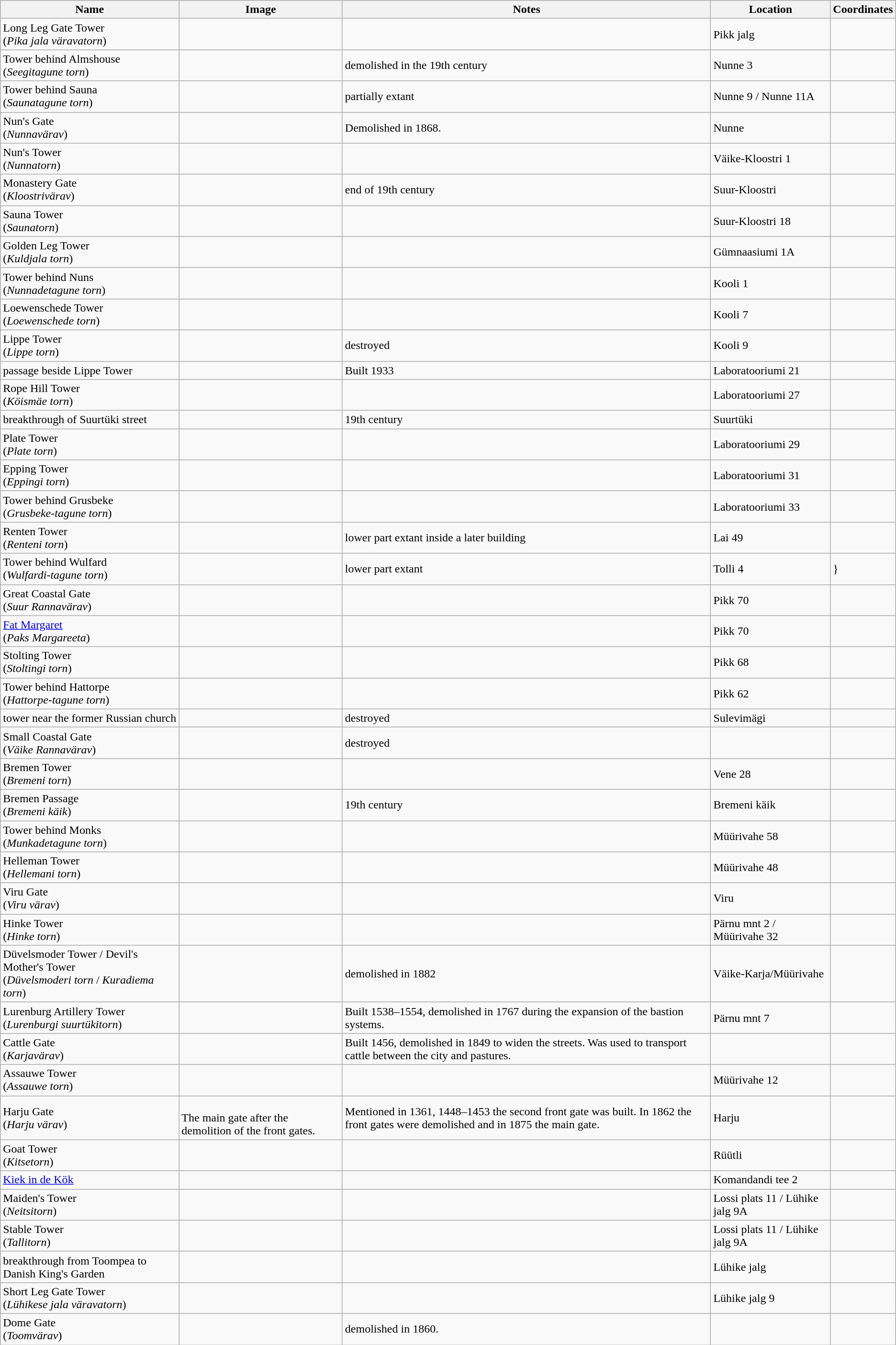<table class="wikitable">
<tr>
<th>Name</th>
<th>Image</th>
<th>Notes</th>
<th>Location</th>
<th>Coordinates</th>
</tr>
<tr>
<td>Long Leg Gate Tower<br>(<em>Pika jala väravatorn</em>)</td>
<td></td>
<td></td>
<td>Pikk jalg</td>
<td></td>
</tr>
<tr>
<td>Tower behind Almshouse<br>(<em>Seegitagune torn</em>)</td>
<td></td>
<td>demolished in the 19th century</td>
<td>Nunne 3</td>
<td></td>
</tr>
<tr>
<td>Tower behind Sauna<br>(<em>Saunatagune torn</em>)</td>
<td></td>
<td>partially extant</td>
<td>Nunne 9 / Nunne 11A</td>
<td></td>
</tr>
<tr>
<td>Nun's Gate<br>(<em>Nunnavärav</em>)</td>
<td></td>
<td>Demolished in 1868.</td>
<td>Nunne</td>
<td></td>
</tr>
<tr>
<td>Nun's Tower<br>(<em>Nunnatorn</em>)</td>
<td></td>
<td></td>
<td>Väike-Kloostri 1</td>
<td></td>
</tr>
<tr>
<td>Monastery Gate<br>(<em>Kloostrivärav</em>)</td>
<td></td>
<td>end of 19th century</td>
<td>Suur-Kloostri</td>
<td></td>
</tr>
<tr>
<td>Sauna Tower<br>(<em>Saunatorn</em>)</td>
<td></td>
<td></td>
<td>Suur-Kloostri 18</td>
<td></td>
</tr>
<tr>
<td>Golden Leg Tower<br>(<em>Kuldjala torn</em>)</td>
<td></td>
<td></td>
<td>Gümnaasiumi 1A</td>
<td></td>
</tr>
<tr>
<td>Tower behind Nuns<br>(<em>Nunnadetagune torn</em>)</td>
<td></td>
<td></td>
<td>Kooli 1</td>
<td></td>
</tr>
<tr>
<td>Loewenschede Tower<br>(<em>Loewenschede torn</em>)</td>
<td></td>
<td></td>
<td>Kooli 7</td>
<td></td>
</tr>
<tr>
<td>Lippe Tower<br>(<em>Lippe torn</em>)</td>
<td></td>
<td>destroyed</td>
<td>Kooli 9</td>
<td></td>
</tr>
<tr>
<td>passage beside Lippe Tower</td>
<td></td>
<td>Built 1933</td>
<td>Laboratooriumi 21</td>
<td></td>
</tr>
<tr>
<td>Rope Hill Tower<br>(<em>Köismäe torn</em>)</td>
<td></td>
<td></td>
<td>Laboratooriumi 27</td>
<td></td>
</tr>
<tr>
<td>breakthrough of Suurtüki street</td>
<td></td>
<td>19th century</td>
<td>Suurtüki</td>
<td></td>
</tr>
<tr>
<td>Plate Tower<br>(<em>Plate torn</em>)</td>
<td></td>
<td></td>
<td>Laboratooriumi 29</td>
<td></td>
</tr>
<tr>
<td>Epping Tower<br>(<em>Eppingi torn</em>)</td>
<td></td>
<td></td>
<td>Laboratooriumi 31</td>
<td></td>
</tr>
<tr>
<td>Tower behind Grusbeke<br>(<em>Grusbeke-tagune torn</em>)</td>
<td></td>
<td></td>
<td>Laboratooriumi 33</td>
<td></td>
</tr>
<tr>
<td>Renten Tower<br>(<em>Renteni torn</em>)</td>
<td></td>
<td>lower part extant inside a later building</td>
<td>Lai 49</td>
<td></td>
</tr>
<tr>
<td>Tower behind Wulfard<br>(<em>Wulfardi-tagune torn</em>)</td>
<td></td>
<td>lower part extant</td>
<td>Tolli 4</td>
<td>}</td>
</tr>
<tr>
<td>Great Coastal Gate<br>(<em>Suur Rannavärav</em>)</td>
<td></td>
<td></td>
<td>Pikk 70</td>
<td></td>
</tr>
<tr>
<td><a href='#'>Fat Margaret</a><br>(<em>Paks Margareeta</em>)</td>
<td></td>
<td></td>
<td>Pikk 70</td>
<td></td>
</tr>
<tr>
<td>Stolting Tower<br>(<em>Stoltingi torn</em>)</td>
<td></td>
<td></td>
<td>Pikk 68</td>
<td></td>
</tr>
<tr>
<td>Tower behind Hattorpe<br>(<em>Hattorpe-tagune torn</em>)</td>
<td></td>
<td></td>
<td>Pikk 62</td>
<td></td>
</tr>
<tr>
<td>tower near the former Russian church</td>
<td></td>
<td>destroyed</td>
<td>Sulevimägi</td>
<td></td>
</tr>
<tr>
<td>Small Coastal Gate<br>(<em>Väike Rannavärav</em>)</td>
<td></td>
<td>destroyed</td>
<td></td>
<td></td>
</tr>
<tr>
<td>Bremen Tower<br>(<em>Bremeni torn</em>)</td>
<td></td>
<td></td>
<td>Vene 28</td>
<td></td>
</tr>
<tr>
<td>Bremen Passage<br>(<em>Bremeni käik</em>)</td>
<td></td>
<td>19th century</td>
<td>Bremeni käik</td>
<td></td>
</tr>
<tr>
<td>Tower behind Monks<br>(<em>Munkadetagune torn</em>)</td>
<td></td>
<td></td>
<td>Müürivahe 58</td>
<td></td>
</tr>
<tr>
<td>Helleman Tower<br>(<em>Hellemani torn</em>)</td>
<td></td>
<td></td>
<td>Müürivahe 48</td>
<td></td>
</tr>
<tr>
<td>Viru Gate<br>(<em>Viru värav</em>)</td>
<td></td>
<td></td>
<td>Viru</td>
<td></td>
</tr>
<tr>
<td>Hinke Tower<br>(<em>Hinke torn</em>)</td>
<td></td>
<td></td>
<td>Pärnu mnt 2 / Müürivahe 32</td>
<td></td>
</tr>
<tr>
<td>Düvelsmoder Tower / Devil's Mother's Tower<br>(<em>Düvelsmoderi torn</em> / <em>Kuradiema torn</em>)</td>
<td></td>
<td>demolished in 1882</td>
<td>Väike-Karja/Müürivahe</td>
<td></td>
</tr>
<tr>
<td>Lurenburg Artillery Tower<br>(<em>Lurenburgi suurtükitorn</em>)</td>
<td></td>
<td>Built 1538–1554, demolished in 1767 during the expansion of the bastion systems.</td>
<td>Pärnu mnt 7</td>
<td></td>
</tr>
<tr>
<td>Cattle Gate<br>(<em>Karjavärav</em>)</td>
<td></td>
<td>Built 1456, demolished in 1849 to widen the streets. Was used to transport cattle between the city and pastures.</td>
<td></td>
<td></td>
</tr>
<tr>
<td>Assauwe Tower<br>(<em>Assauwe torn</em>)</td>
<td></td>
<td></td>
<td>Müürivahe 12</td>
<td></td>
</tr>
<tr>
<td>Harju Gate<br>(<em>Harju värav</em>)</td>
<td><br>The main gate after the demolition of the front gates.</td>
<td>Mentioned in 1361, 1448–1453 the second front gate was built. In 1862 the front gates were demolished and in 1875 the main gate.</td>
<td>Harju</td>
<td></td>
</tr>
<tr>
<td>Goat Tower<br>(<em>Kitsetorn</em>)</td>
<td></td>
<td></td>
<td>Rüütli</td>
<td></td>
</tr>
<tr>
<td><a href='#'>Kiek in de Kök</a></td>
<td></td>
<td></td>
<td>Komandandi tee 2</td>
<td></td>
</tr>
<tr>
<td>Maiden's Tower<br>(<em>Neitsitorn</em>)</td>
<td></td>
<td></td>
<td>Lossi plats 11 / Lühike jalg 9A</td>
<td></td>
</tr>
<tr>
<td>Stable Tower<br>(<em>Tallitorn</em>)</td>
<td></td>
<td></td>
<td>Lossi plats 11 / Lühike jalg 9A</td>
<td></td>
</tr>
<tr>
<td>breakthrough from Toompea to Danish King's Garden</td>
<td></td>
<td></td>
<td>Lühike jalg</td>
<td></td>
</tr>
<tr>
<td>Short Leg Gate Tower<br>(<em>Lühikese jala väravatorn</em>)</td>
<td></td>
<td></td>
<td>Lühike jalg 9</td>
<td></td>
</tr>
<tr>
<td>Dome Gate<br>(<em>Toomvärav</em>)</td>
<td></td>
<td>demolished in 1860.</td>
<td></td>
<td></td>
</tr>
</table>
